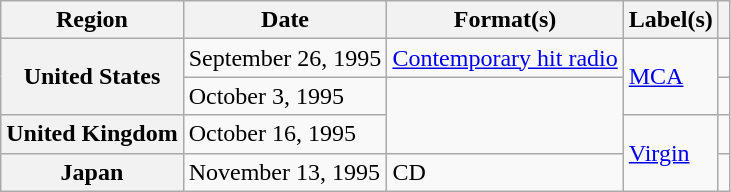<table class="wikitable plainrowheaders">
<tr>
<th scope="col">Region</th>
<th scope="col">Date</th>
<th scope="col">Format(s)</th>
<th scope="col">Label(s)</th>
<th scope="col"></th>
</tr>
<tr>
<th scope="row" rowspan="2">United States</th>
<td>September 26, 1995</td>
<td><a href='#'>Contemporary hit radio</a></td>
<td rowspan="2"><a href='#'>MCA</a></td>
<td align="center"></td>
</tr>
<tr>
<td>October 3, 1995</td>
<td rowspan="2"></td>
<td align="center"></td>
</tr>
<tr>
<th scope="row">United Kingdom</th>
<td>October 16, 1995</td>
<td rowspan="2"><a href='#'>Virgin</a></td>
<td align="center"></td>
</tr>
<tr>
<th scope="row">Japan</th>
<td>November 13, 1995</td>
<td>CD</td>
<td align="center"></td>
</tr>
</table>
